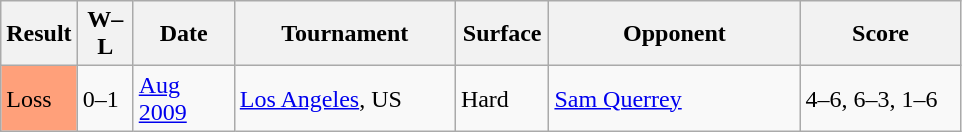<table class="sortable wikitable">
<tr>
<th style="width:40px">Result</th>
<th style="width:30px" class="unsortable">W–L</th>
<th style="width:60px">Date</th>
<th style="width:140px">Tournament</th>
<th style="width:55px">Surface</th>
<th style="width:160px">Opponent</th>
<th style="width:100px" class="unsortable">Score</th>
</tr>
<tr>
<td style="background:#ffa07a;">Loss</td>
<td>0–1</td>
<td><a href='#'>Aug 2009</a></td>
<td><a href='#'>Los Angeles</a>, US</td>
<td>Hard</td>
<td> <a href='#'>Sam Querrey</a></td>
<td>4–6, 6–3, 1–6</td>
</tr>
</table>
